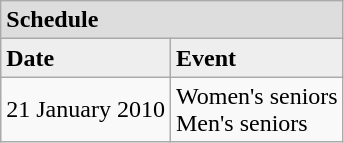<table class="wikitable">
<tr align=left bgcolor=#DDDDDD>
<td colspan=2><strong>Schedule</strong></td>
</tr>
<tr align=left bgcolor=#EEEEEE>
<td><strong>Date</strong></td>
<td><strong>Event</strong></td>
</tr>
<tr>
<td>21 January 2010</td>
<td>Women's seniors<br>Men's seniors</td>
</tr>
</table>
